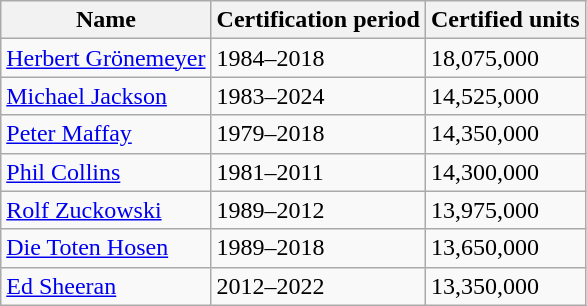<table class="wikitable">
<tr>
<th>Name</th>
<th>Certification period</th>
<th>Certified units</th>
</tr>
<tr>
<td><a href='#'>Herbert Grönemeyer</a></td>
<td>1984–2018</td>
<td>18,075,000</td>
</tr>
<tr>
<td><a href='#'>Michael Jackson</a></td>
<td>1983–2024</td>
<td>14,525,000</td>
</tr>
<tr>
<td><a href='#'>Peter Maffay</a></td>
<td>1979–2018</td>
<td>14,350,000</td>
</tr>
<tr>
<td><a href='#'>Phil Collins</a></td>
<td>1981–2011</td>
<td>14,300,000</td>
</tr>
<tr>
<td><a href='#'>Rolf Zuckowski</a></td>
<td>1989–2012</td>
<td>13,975,000</td>
</tr>
<tr>
<td><a href='#'>Die Toten Hosen</a></td>
<td>1989–2018</td>
<td>13,650,000</td>
</tr>
<tr>
<td><a href='#'>Ed Sheeran</a></td>
<td>2012–2022</td>
<td>13,350,000</td>
</tr>
</table>
